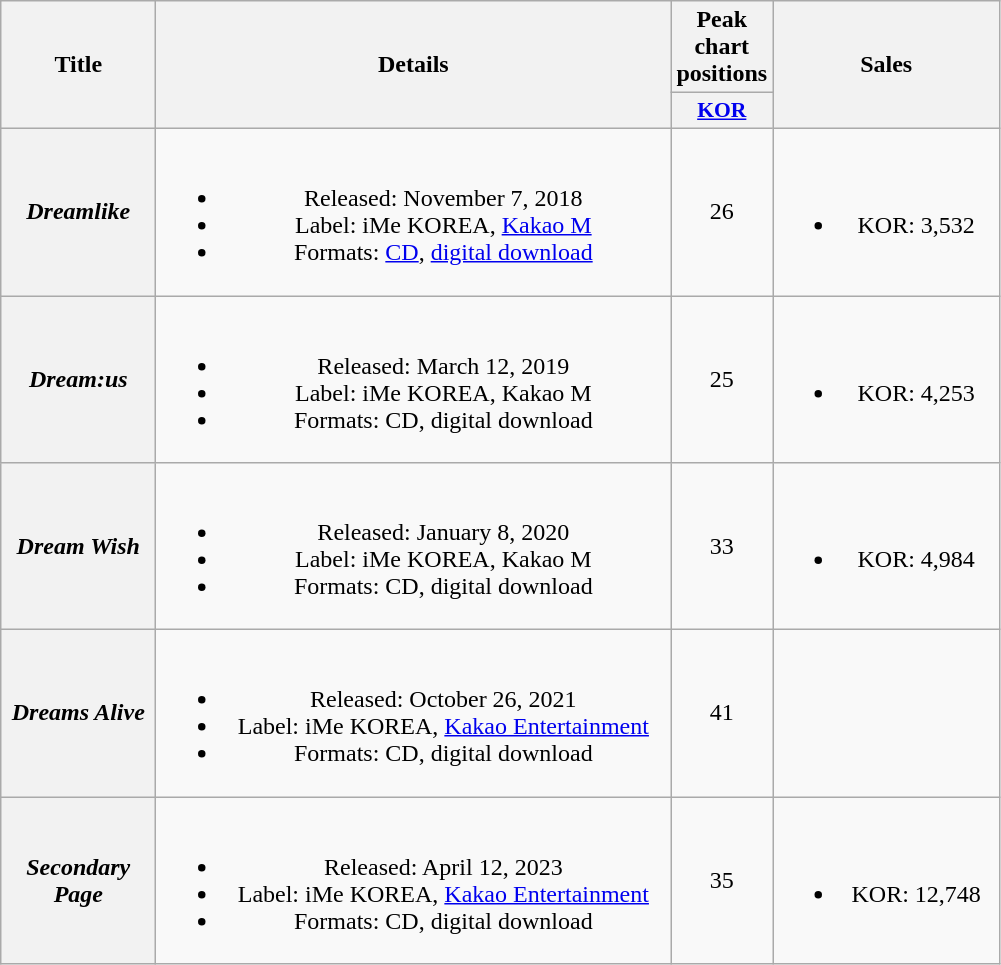<table class="wikitable plainrowheaders" style="text-align:center">
<tr>
<th scope="col" rowspan="2" style="width:6em">Title</th>
<th scope="col" rowspan="2" style="width:21em">Details</th>
<th scope="col" colspan="1" style="width:1em">Peak chart positions</th>
<th scope="col" rowspan="2" style="width:9em">Sales</th>
</tr>
<tr>
<th style="width:3em;font-size:90%;"><a href='#'>KOR</a><br></th>
</tr>
<tr>
<th scope="row"><em>Dreamlike</em></th>
<td><br><ul><li>Released: November 7, 2018</li><li>Label: iMe KOREA, <a href='#'>Kakao M</a></li><li>Formats: <a href='#'>CD</a>, <a href='#'>digital download</a></li></ul></td>
<td>26</td>
<td><br><ul><li>KOR: 3,532</li></ul></td>
</tr>
<tr>
<th scope="row"><em>Dream:us</em></th>
<td><br><ul><li>Released: March 12, 2019</li><li>Label: iMe KOREA, Kakao M</li><li>Formats: CD, digital download</li></ul></td>
<td>25</td>
<td><br><ul><li>KOR: 4,253</li></ul></td>
</tr>
<tr>
<th scope="row"><em>Dream Wish</em></th>
<td><br><ul><li>Released: January 8, 2020</li><li>Label: iMe KOREA, Kakao M</li><li>Formats: CD, digital download</li></ul></td>
<td>33</td>
<td><br><ul><li>KOR:  4,984</li></ul></td>
</tr>
<tr>
<th scope="row"><em>Dreams Alive</em></th>
<td><br><ul><li>Released: October 26, 2021</li><li>Label: iMe KOREA, <a href='#'>Kakao Entertainment</a></li><li>Formats: CD, digital download</li></ul></td>
<td>41</td>
<td></td>
</tr>
<tr>
<th scope="row"><em>Secondary Page</em></th>
<td><br><ul><li>Released: April 12, 2023</li><li>Label: iMe KOREA, <a href='#'>Kakao Entertainment</a></li><li>Formats: CD, digital download</li></ul></td>
<td>35</td>
<td><br><ul><li>KOR: 12,748</li></ul></td>
</tr>
</table>
